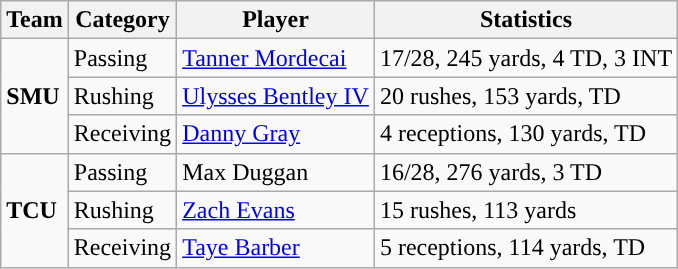<table class="wikitable" style="float: left;">
<tr>
<th>Team</th>
<th>Category</th>
<th>Player</th>
<th>Statistics</th>
</tr>
<tr>
<td rowspan=3><strong>SMU</strong></td>
<td>Passing</td>
<td><a href='#'>Tanner Mordecai</a></td>
<td>17/28, 245 yards, 4 TD, 3 INT</td>
</tr>
<tr>
<td>Rushing</td>
<td><a href='#'>Ulysses Bentley IV</a></td>
<td>20 rushes, 153 yards, TD</td>
</tr>
<tr>
<td>Receiving</td>
<td><a href='#'>Danny Gray</a></td>
<td>4 receptions, 130 yards, TD</td>
</tr>
<tr>
<td rowspan=3><strong>TCU</strong></td>
<td>Passing</td>
<td>Max Duggan</td>
<td>16/28, 276 yards, 3 TD</td>
</tr>
<tr>
<td>Rushing</td>
<td><a href='#'>Zach Evans</a></td>
<td>15 rushes, 113 yards</td>
</tr>
<tr>
<td>Receiving</td>
<td><a href='#'>Taye Barber</a></td>
<td>5 receptions, 114 yards, TD</td>
</tr>
</table>
